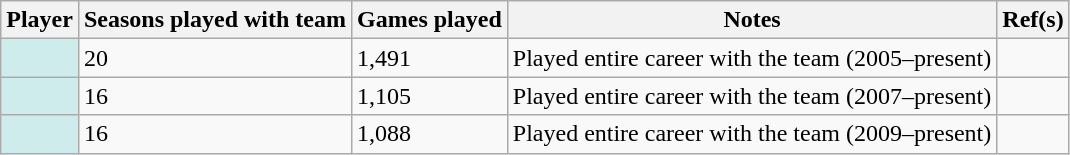<table class="wikitable sortable plainrowheaders">
<tr>
<th scope="col">Player</th>
<th scope="col">Seasons played with team</th>
<th scope="col">Games played</th>
<th scope="col">Notes</th>
<th scope="col" class="unsortable">Ref(s)</th>
</tr>
<tr>
<td style="background:#CFECEC"></td>
<td>20</td>
<td>1,491</td>
<td>Played entire career with the team (2005–present)</td>
<td></td>
</tr>
<tr>
<td style="background:#CFECEC"></td>
<td>16</td>
<td>1,105</td>
<td>Played entire career with the team (2007–present)</td>
<td></td>
</tr>
<tr>
<td style="background:#CFECEC"></td>
<td>16</td>
<td>1,088</td>
<td>Played entire career with the team (2009–present)</td>
<td></td>
</tr>
</table>
